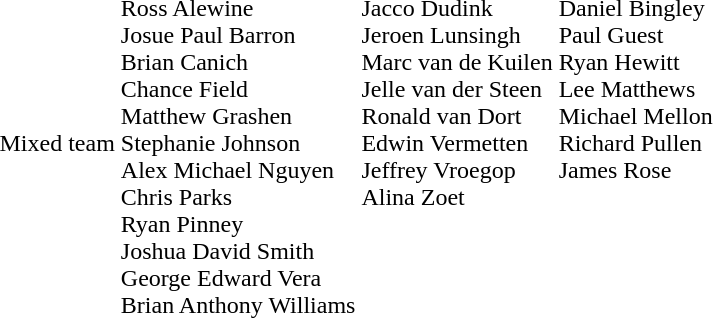<table>
<tr>
<td>Mixed team</td>
<td nowrap><br>Ross Alewine<br>Josue Paul Barron<br>Brian Canich<br>Chance Field<br>Matthew Grashen<br>Stephanie Johnson<br>Alex Michael Nguyen<br>Chris Parks<br>Ryan Pinney<br>Joshua David Smith<br>George Edward Vera<br>Brian Anthony Williams</td>
<td nowrap valign=top><br>Jacco Dudink<br>Jeroen Lunsingh<br>Marc van de Kuilen<br>Jelle van der Steen<br>Ronald van Dort<br>Edwin Vermetten<br>Jeffrey Vroegop<br>Alina Zoet</td>
<td nowrap valign=top><br>Daniel Bingley<br>Paul Guest<br>Ryan Hewitt<br>Lee Matthews<br>Michael Mellon<br>Richard Pullen<br>James Rose</td>
</tr>
</table>
